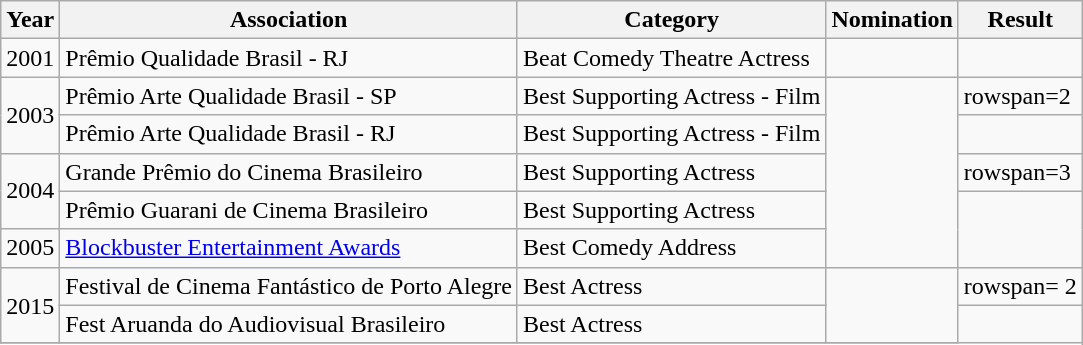<table class="wikitable">
<tr>
<th>Year</th>
<th>Association</th>
<th>Category</th>
<th>Nomination</th>
<th>Result</th>
</tr>
<tr>
<td>2001</td>
<td>Prêmio Qualidade Brasil - RJ</td>
<td>Beat Comedy Theatre Actress</td>
<td></td>
<td></td>
</tr>
<tr>
<td rowspan="2">2003</td>
<td>Prêmio Arte Qualidade Brasil - SP</td>
<td>Best Supporting Actress - Film</td>
<td rowspan="5"></td>
<td>rowspan=2 </td>
</tr>
<tr>
<td>Prêmio Arte Qualidade Brasil - RJ</td>
<td>Best Supporting Actress - Film</td>
</tr>
<tr>
<td rowspan="2">2004</td>
<td>Grande Prêmio do Cinema Brasileiro</td>
<td>Best Supporting Actress</td>
<td>rowspan=3 </td>
</tr>
<tr>
<td>Prêmio Guarani de Cinema Brasileiro</td>
<td>Best Supporting Actress</td>
</tr>
<tr>
<td>2005</td>
<td><a href='#'>Blockbuster Entertainment Awards</a></td>
<td>Best Comedy Address</td>
</tr>
<tr>
<td rowspan="2">2015</td>
<td>Festival de Cinema Fantástico de Porto Alegre</td>
<td>Best Actress</td>
<td rowspan="2"></td>
<td>rowspan= 2 </td>
</tr>
<tr>
<td>Fest Aruanda do Audiovisual Brasileiro</td>
<td>Best Actress</td>
</tr>
<tr>
</tr>
</table>
